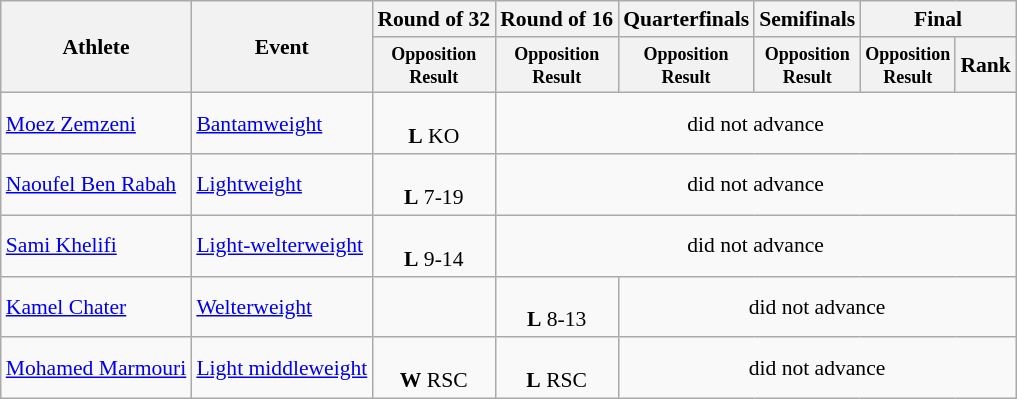<table class=wikitable style="font-size:90%">
<tr>
<th rowspan="2">Athlete</th>
<th rowspan="2">Event</th>
<th>Round of 32</th>
<th>Round of 16</th>
<th>Quarterfinals</th>
<th>Semifinals</th>
<th colspan="2">Final</th>
</tr>
<tr>
<th style="line-height:1em"><small>Opposition<br>Result</small></th>
<th style="line-height:1em"><small>Opposition<br>Result</small></th>
<th style="line-height:1em"><small>Opposition<br>Result</small></th>
<th style="line-height:1em"><small>Opposition<br>Result</small></th>
<th style="line-height:1em"><small>Opposition<br>Result</small></th>
<th>Rank</th>
</tr>
<tr>
<td><a href='#'>Moez Zemzeni</a></td>
<td><a href='#'>Bantamweight</a></td>
<td align=center><br><strong>L</strong> KO</td>
<td align=center colspan=5>did not advance</td>
</tr>
<tr>
<td><a href='#'>Naoufel Ben Rabah</a></td>
<td><a href='#'>Lightweight</a></td>
<td align=center><br><strong>L</strong> 7-19</td>
<td align=center colspan=5>did not advance</td>
</tr>
<tr>
<td><a href='#'>Sami Khelifi</a></td>
<td><a href='#'>Light-welterweight</a></td>
<td align=center><br><strong>L</strong> 9-14</td>
<td align=center colspan=5>did not advance</td>
</tr>
<tr>
<td><a href='#'>Kamel Chater</a></td>
<td><a href='#'>Welterweight</a></td>
<td></td>
<td align=center><br><strong>L</strong> 8-13</td>
<td align=center colspan=4>did not advance</td>
</tr>
<tr>
<td><a href='#'>Mohamed Marmouri</a></td>
<td><a href='#'>Light middleweight</a></td>
<td align=center><br><strong>W</strong> RSC</td>
<td align=center><br><strong>L</strong> RSC</td>
<td align=center colspan=4>did not advance</td>
</tr>
</table>
